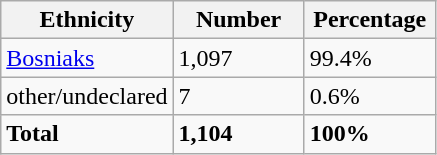<table class="wikitable">
<tr>
<th width="100px">Ethnicity</th>
<th width="80px">Number</th>
<th width="80px">Percentage</th>
</tr>
<tr>
<td><a href='#'>Bosniaks</a></td>
<td>1,097</td>
<td>99.4%</td>
</tr>
<tr>
<td>other/undeclared</td>
<td>7</td>
<td>0.6%</td>
</tr>
<tr>
<td><strong>Total</strong></td>
<td><strong>1,104</strong></td>
<td><strong>100%</strong></td>
</tr>
</table>
